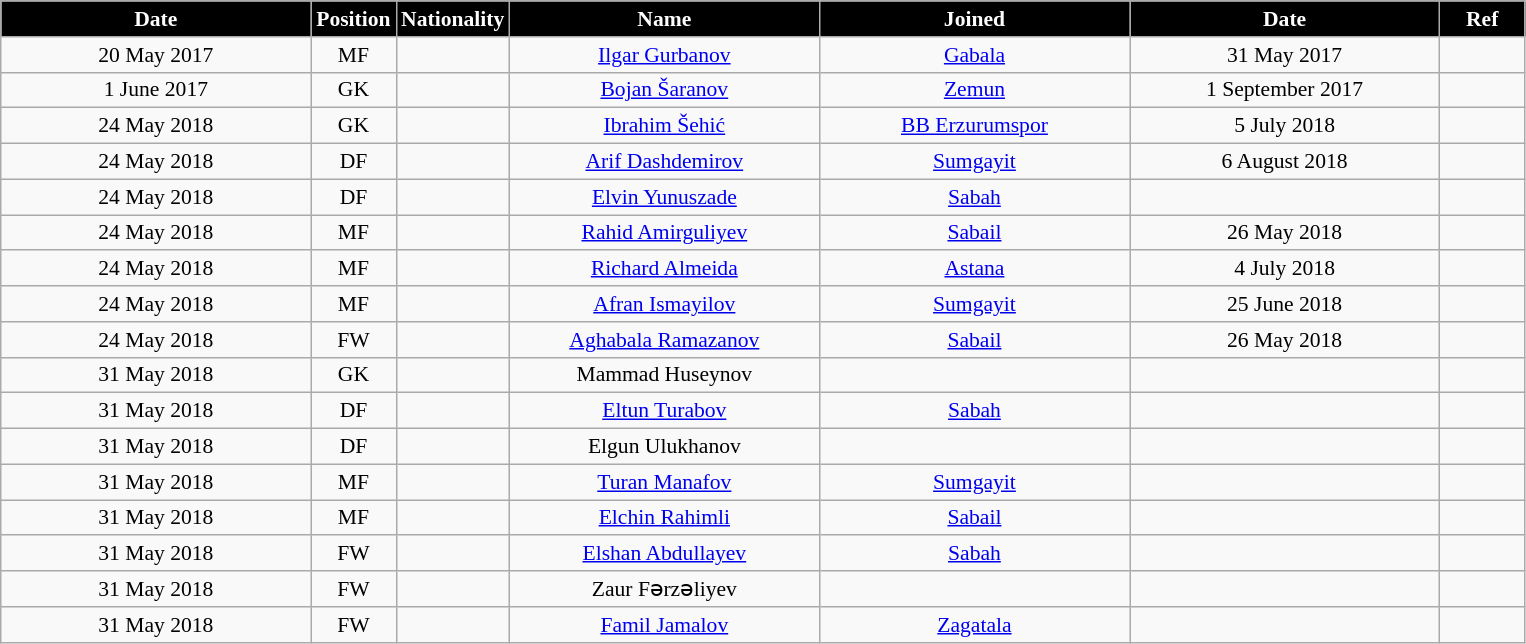<table class="wikitable"  style="text-align:center; font-size:90%; ">
<tr>
<th style="background:#000000; color:#fff; width:200px;">Date</th>
<th style="background:#000000; color:#fff; width:50px;">Position</th>
<th style="background:#000000; color:#fff; width:50px;">Nationality</th>
<th style="background:#000000; color:#fff; width:200px;">Name</th>
<th style="background:#000000; color:#fff; width:200px;">Joined</th>
<th style="background:#000000; color:#fff; width:200px;">Date</th>
<th style="background:#000000; color:#fff; width:50px;">Ref</th>
</tr>
<tr>
<td>20 May 2017</td>
<td>MF</td>
<td></td>
<td><a href='#'>Ilgar Gurbanov</a></td>
<td><a href='#'>Gabala</a></td>
<td>31 May 2017</td>
<td></td>
</tr>
<tr>
<td>1 June 2017</td>
<td>GK</td>
<td></td>
<td><a href='#'>Bojan Šaranov</a></td>
<td><a href='#'>Zemun</a></td>
<td>1 September 2017</td>
<td></td>
</tr>
<tr>
<td>24 May 2018</td>
<td>GK</td>
<td></td>
<td><a href='#'>Ibrahim Šehić</a></td>
<td><a href='#'>BB Erzurumspor</a></td>
<td>5 July 2018</td>
<td></td>
</tr>
<tr>
<td>24 May 2018</td>
<td>DF</td>
<td></td>
<td><a href='#'>Arif Dashdemirov</a></td>
<td><a href='#'>Sumgayit</a></td>
<td>6 August 2018</td>
<td></td>
</tr>
<tr>
<td>24 May 2018</td>
<td>DF</td>
<td></td>
<td><a href='#'>Elvin Yunuszade</a></td>
<td><a href='#'>Sabah</a></td>
<td></td>
<td></td>
</tr>
<tr>
<td>24 May 2018</td>
<td>MF</td>
<td></td>
<td><a href='#'>Rahid Amirguliyev</a></td>
<td><a href='#'>Sabail</a></td>
<td>26 May 2018</td>
<td></td>
</tr>
<tr>
<td>24 May 2018</td>
<td>MF</td>
<td></td>
<td><a href='#'>Richard Almeida</a></td>
<td><a href='#'>Astana</a></td>
<td>4 July 2018</td>
<td></td>
</tr>
<tr>
<td>24 May 2018</td>
<td>MF</td>
<td></td>
<td><a href='#'>Afran Ismayilov</a></td>
<td><a href='#'>Sumgayit</a></td>
<td>25 June 2018</td>
<td></td>
</tr>
<tr>
<td>24 May 2018</td>
<td>FW</td>
<td></td>
<td><a href='#'>Aghabala Ramazanov</a></td>
<td><a href='#'>Sabail</a></td>
<td>26 May 2018</td>
<td></td>
</tr>
<tr>
<td>31 May 2018</td>
<td>GK</td>
<td></td>
<td>Mammad Huseynov</td>
<td></td>
<td></td>
<td></td>
</tr>
<tr>
<td>31 May 2018</td>
<td>DF</td>
<td></td>
<td><a href='#'>Eltun Turabov</a></td>
<td><a href='#'>Sabah</a></td>
<td></td>
<td></td>
</tr>
<tr>
<td>31 May 2018</td>
<td>DF</td>
<td></td>
<td>Elgun Ulukhanov</td>
<td></td>
<td></td>
<td></td>
</tr>
<tr>
<td>31 May 2018</td>
<td>MF</td>
<td></td>
<td><a href='#'>Turan Manafov</a></td>
<td><a href='#'>Sumgayit</a></td>
<td></td>
<td></td>
</tr>
<tr>
<td>31 May 2018</td>
<td>MF</td>
<td></td>
<td><a href='#'>Elchin Rahimli</a></td>
<td><a href='#'>Sabail</a></td>
<td></td>
<td></td>
</tr>
<tr>
<td>31 May 2018</td>
<td>FW</td>
<td></td>
<td><a href='#'>Elshan Abdullayev</a></td>
<td><a href='#'>Sabah</a></td>
<td></td>
<td></td>
</tr>
<tr>
<td>31 May 2018</td>
<td>FW</td>
<td></td>
<td>Zaur Fərzəliyev</td>
<td></td>
<td></td>
<td></td>
</tr>
<tr>
<td>31 May 2018</td>
<td>FW</td>
<td></td>
<td><a href='#'>Famil Jamalov</a></td>
<td><a href='#'>Zagatala</a></td>
<td></td>
<td></td>
</tr>
</table>
